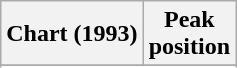<table class="wikitable sortable">
<tr>
<th>Chart (1993)</th>
<th>Peak<br>position</th>
</tr>
<tr>
</tr>
<tr>
</tr>
<tr>
</tr>
</table>
